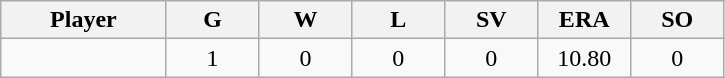<table class="wikitable sortable">
<tr>
<th bgcolor="#DDDDFF" width="16%">Player</th>
<th bgcolor="#DDDDFF" width="9%">G</th>
<th bgcolor="#DDDDFF" width="9%">W</th>
<th bgcolor="#DDDDFF" width="9%">L</th>
<th bgcolor="#DDDDFF" width="9%">SV</th>
<th bgcolor="#DDDDFF" width="9%">ERA</th>
<th bgcolor="#DDDDFF" width="9%">SO</th>
</tr>
<tr align="center">
<td></td>
<td>1</td>
<td>0</td>
<td>0</td>
<td>0</td>
<td>10.80</td>
<td>0</td>
</tr>
</table>
